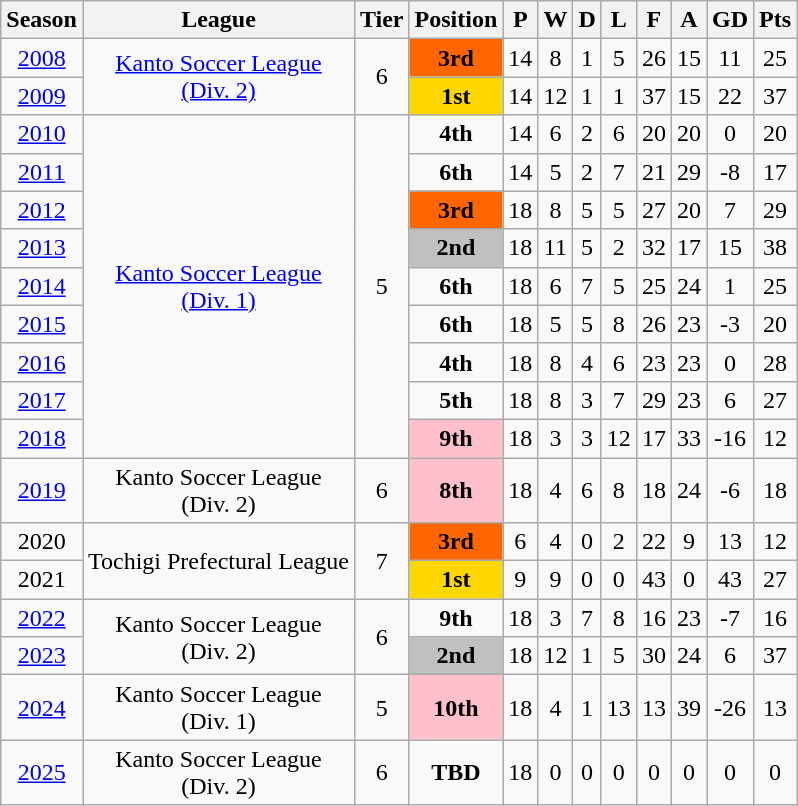<table class="wikitable" style="text-align:center;">
<tr>
<th>Season</th>
<th>League</th>
<th>Tier</th>
<th>Position</th>
<th>P</th>
<th>W</th>
<th>D</th>
<th>L</th>
<th>F</th>
<th>A</th>
<th>GD</th>
<th>Pts</th>
</tr>
<tr>
<td><a href='#'>2008</a></td>
<td rowspan="2"><a href='#'>Kanto Soccer League<br>(Div. 2)</a></td>
<td rowspan="2">6</td>
<td bgcolor="ff6600"><strong>3rd</strong></td>
<td>14</td>
<td>8</td>
<td>1</td>
<td>5</td>
<td>26</td>
<td>15</td>
<td>11</td>
<td>25</td>
</tr>
<tr>
<td><a href='#'>2009</a></td>
<td bgcolor=gold><strong>1st</strong></td>
<td>14</td>
<td>12</td>
<td>1</td>
<td>1</td>
<td>37</td>
<td>15</td>
<td>22</td>
<td>37</td>
</tr>
<tr>
<td><a href='#'>2010</a></td>
<td rowspan="9"><a href='#'>Kanto Soccer League<br>(Div. 1)</a></td>
<td rowspan="9">5</td>
<td><strong>4th</strong></td>
<td>14</td>
<td>6</td>
<td>2</td>
<td>6</td>
<td>20</td>
<td>20</td>
<td>0</td>
<td>20</td>
</tr>
<tr>
<td><a href='#'>2011</a></td>
<td><strong>6th</strong></td>
<td>14</td>
<td>5</td>
<td>2</td>
<td>7</td>
<td>21</td>
<td>29</td>
<td>-8</td>
<td>17</td>
</tr>
<tr>
<td><a href='#'>2012</a></td>
<td bgcolor=ff6600><strong>3rd</strong></td>
<td>18</td>
<td>8</td>
<td>5</td>
<td>5</td>
<td>27</td>
<td>20</td>
<td>7</td>
<td>29</td>
</tr>
<tr>
<td><a href='#'>2013</a></td>
<td bgcolor=silver><strong>2nd</strong></td>
<td>18</td>
<td>11</td>
<td>5</td>
<td>2</td>
<td>32</td>
<td>17</td>
<td>15</td>
<td>38</td>
</tr>
<tr>
<td><a href='#'>2014</a></td>
<td><strong>6th</strong></td>
<td>18</td>
<td>6</td>
<td>7</td>
<td>5</td>
<td>25</td>
<td>24</td>
<td>1</td>
<td>25</td>
</tr>
<tr>
<td><a href='#'>2015</a></td>
<td><strong>6th</strong></td>
<td>18</td>
<td>5</td>
<td>5</td>
<td>8</td>
<td>26</td>
<td>23</td>
<td>-3</td>
<td>20</td>
</tr>
<tr>
<td><a href='#'>2016</a></td>
<td><strong>4th</strong></td>
<td>18</td>
<td>8</td>
<td>4</td>
<td>6</td>
<td>23</td>
<td>23</td>
<td>0</td>
<td>28</td>
</tr>
<tr>
<td><a href='#'>2017</a></td>
<td><strong>5th</strong></td>
<td>18</td>
<td>8</td>
<td>3</td>
<td>7</td>
<td>29</td>
<td>23</td>
<td>6</td>
<td>27</td>
</tr>
<tr>
<td><a href='#'>2018</a></td>
<td bgcolor=pink><strong>9th</strong></td>
<td>18</td>
<td>3</td>
<td>3</td>
<td>12</td>
<td>17</td>
<td>33</td>
<td>-16</td>
<td>12</td>
</tr>
<tr>
<td><a href='#'>2019</a></td>
<td>Kanto Soccer League<br>(Div. 2)</td>
<td>6</td>
<td bgcolor="pink"><strong>8th</strong></td>
<td>18</td>
<td>4</td>
<td>6</td>
<td>8</td>
<td>18</td>
<td>24</td>
<td>-6</td>
<td>18</td>
</tr>
<tr>
<td>2020</td>
<td rowspan="2">Tochigi Prefectural League</td>
<td rowspan="2">7</td>
<td bgcolor="ff6600"><strong>3rd</strong></td>
<td>6</td>
<td>4</td>
<td>0</td>
<td>2</td>
<td>22</td>
<td>9</td>
<td>13</td>
<td>12</td>
</tr>
<tr>
<td>2021</td>
<td bgcolor=gold><strong>1st</strong></td>
<td>9</td>
<td>9</td>
<td>0</td>
<td>0</td>
<td>43</td>
<td>0</td>
<td>43</td>
<td>27</td>
</tr>
<tr>
<td><a href='#'>2022</a></td>
<td rowspan="2">Kanto Soccer League<br>(Div. 2)</td>
<td rowspan="2">6</td>
<td><strong>9th</strong></td>
<td>18</td>
<td>3</td>
<td>7</td>
<td>8</td>
<td>16</td>
<td>23</td>
<td>-7</td>
<td>16</td>
</tr>
<tr>
<td><a href='#'>2023</a></td>
<td bgcolor=silver><strong>2nd</strong></td>
<td>18</td>
<td>12</td>
<td>1</td>
<td>5</td>
<td>30</td>
<td>24</td>
<td>6</td>
<td>37</td>
</tr>
<tr>
<td><a href='#'>2024</a></td>
<td>Kanto Soccer League<br>(Div. 1)</td>
<td>5</td>
<td bgcolor="pink"><strong>10th</strong></td>
<td>18</td>
<td>4</td>
<td>1</td>
<td>13</td>
<td>13</td>
<td>39</td>
<td>-26</td>
<td>13</td>
</tr>
<tr>
<td><a href='#'>2025</a></td>
<td>Kanto Soccer League<br>(Div. 2)</td>
<td>6</td>
<td><strong>TBD</strong></td>
<td>18</td>
<td>0</td>
<td>0</td>
<td>0</td>
<td>0</td>
<td>0</td>
<td>0</td>
<td>0</td>
</tr>
</table>
